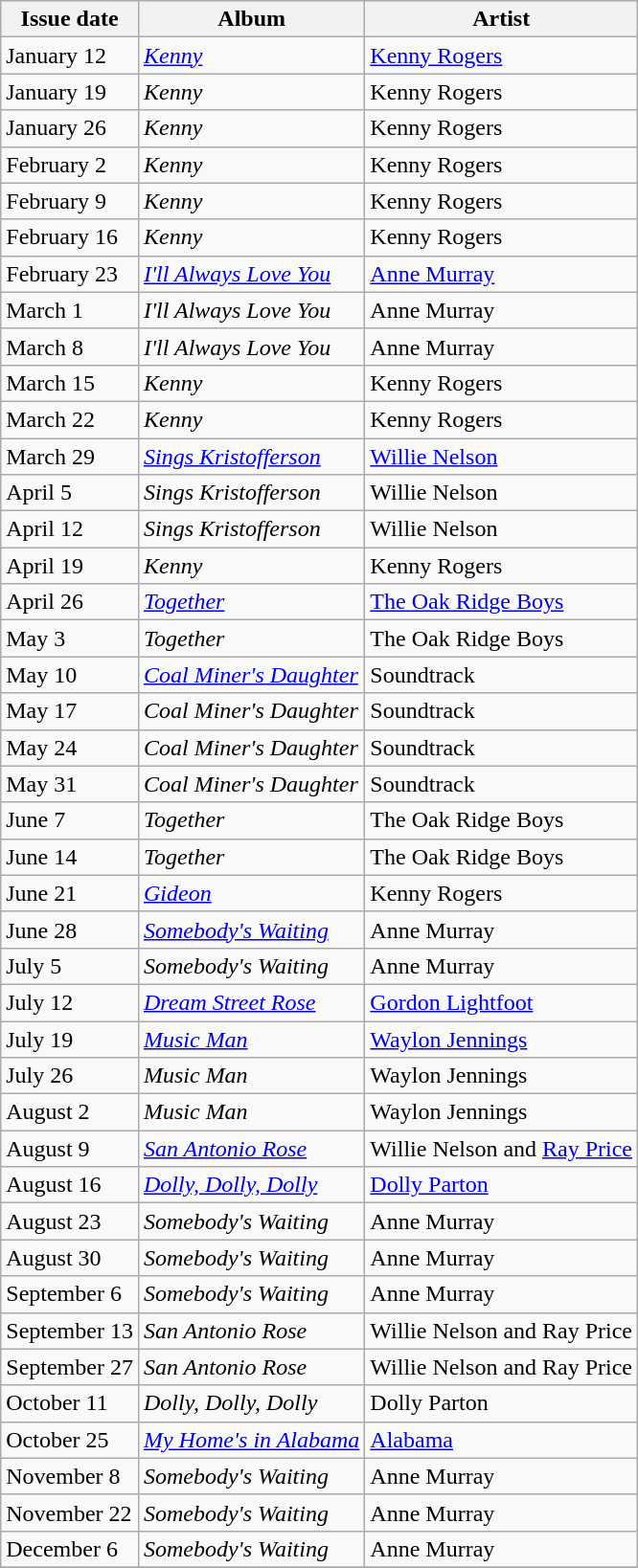<table class="wikitable">
<tr>
<th>Issue date</th>
<th>Album</th>
<th>Artist</th>
</tr>
<tr>
<td>January 12</td>
<td><em><a href='#'>Kenny</a></em></td>
<td><a href='#'>Kenny Rogers</a></td>
</tr>
<tr>
<td>January 19</td>
<td><em>Kenny</em></td>
<td>Kenny Rogers</td>
</tr>
<tr>
<td>January 26</td>
<td><em>Kenny</em></td>
<td>Kenny Rogers</td>
</tr>
<tr>
<td>February 2</td>
<td><em>Kenny</em></td>
<td>Kenny Rogers</td>
</tr>
<tr>
<td>February 9</td>
<td><em>Kenny</em></td>
<td>Kenny Rogers</td>
</tr>
<tr>
<td>February 16</td>
<td><em>Kenny</em></td>
<td>Kenny Rogers</td>
</tr>
<tr>
<td>February 23</td>
<td><em><a href='#'>I'll Always Love You</a></em></td>
<td><a href='#'>Anne Murray</a></td>
</tr>
<tr>
<td>March 1</td>
<td><em>I'll Always Love You</em></td>
<td>Anne Murray</td>
</tr>
<tr>
<td>March 8</td>
<td><em>I'll Always Love You</em></td>
<td>Anne Murray</td>
</tr>
<tr>
<td>March 15</td>
<td><em>Kenny</em></td>
<td>Kenny Rogers</td>
</tr>
<tr>
<td>March 22</td>
<td><em>Kenny</em></td>
<td>Kenny Rogers</td>
</tr>
<tr>
<td>March 29</td>
<td><em><a href='#'>Sings Kristofferson</a></em></td>
<td><a href='#'>Willie Nelson</a></td>
</tr>
<tr>
<td>April 5</td>
<td><em>Sings Kristofferson</em></td>
<td>Willie Nelson</td>
</tr>
<tr>
<td>April 12</td>
<td><em>Sings Kristofferson</em></td>
<td>Willie Nelson</td>
</tr>
<tr>
<td>April 19</td>
<td><em>Kenny</em></td>
<td>Kenny Rogers</td>
</tr>
<tr>
<td>April 26</td>
<td><em><a href='#'>Together</a></em></td>
<td><a href='#'>The Oak Ridge Boys</a></td>
</tr>
<tr>
<td>May 3</td>
<td><em>Together</em></td>
<td>The Oak Ridge Boys</td>
</tr>
<tr>
<td>May 10</td>
<td><em><a href='#'>Coal Miner's Daughter</a></em></td>
<td>Soundtrack</td>
</tr>
<tr>
<td>May 17</td>
<td><em>Coal Miner's Daughter</em></td>
<td>Soundtrack</td>
</tr>
<tr>
<td>May 24</td>
<td><em>Coal Miner's Daughter</em></td>
<td>Soundtrack</td>
</tr>
<tr>
<td>May 31</td>
<td><em>Coal Miner's Daughter</em></td>
<td>Soundtrack</td>
</tr>
<tr>
<td>June 7</td>
<td><em>Together</em></td>
<td>The Oak Ridge Boys</td>
</tr>
<tr>
<td>June 14</td>
<td><em>Together</em></td>
<td>The Oak Ridge Boys</td>
</tr>
<tr>
<td>June 21</td>
<td><em><a href='#'>Gideon</a></em></td>
<td>Kenny Rogers</td>
</tr>
<tr>
<td>June 28</td>
<td><em><a href='#'>Somebody's Waiting</a></em></td>
<td>Anne Murray</td>
</tr>
<tr>
<td>July 5</td>
<td><em>Somebody's Waiting</em></td>
<td>Anne Murray</td>
</tr>
<tr>
<td>July 12</td>
<td><em><a href='#'>Dream Street Rose</a></em></td>
<td><a href='#'>Gordon Lightfoot</a></td>
</tr>
<tr>
<td>July 19</td>
<td><em><a href='#'>Music Man</a></em></td>
<td><a href='#'>Waylon Jennings</a></td>
</tr>
<tr>
<td>July 26</td>
<td><em>Music Man</em></td>
<td>Waylon Jennings</td>
</tr>
<tr>
<td>August 2</td>
<td><em>Music Man</em></td>
<td>Waylon Jennings</td>
</tr>
<tr>
<td>August 9</td>
<td><em><a href='#'>San Antonio Rose</a></em></td>
<td>Willie Nelson and <a href='#'>Ray Price</a></td>
</tr>
<tr>
<td>August 16</td>
<td><em><a href='#'>Dolly, Dolly, Dolly</a></em></td>
<td><a href='#'>Dolly Parton</a></td>
</tr>
<tr>
<td>August 23</td>
<td><em>Somebody's Waiting</em></td>
<td>Anne Murray</td>
</tr>
<tr>
<td>August 30</td>
<td><em>Somebody's Waiting</em></td>
<td>Anne Murray</td>
</tr>
<tr>
<td>September 6</td>
<td><em>Somebody's Waiting</em></td>
<td>Anne Murray</td>
</tr>
<tr>
<td>September 13</td>
<td><em>San Antonio Rose</em></td>
<td>Willie Nelson and Ray Price</td>
</tr>
<tr>
<td>September 27</td>
<td><em>San Antonio Rose</em></td>
<td>Willie Nelson and Ray Price</td>
</tr>
<tr>
<td>October 11</td>
<td><em>Dolly, Dolly, Dolly</em></td>
<td>Dolly Parton</td>
</tr>
<tr>
<td>October 25</td>
<td><em><a href='#'>My Home's in Alabama</a></em></td>
<td><a href='#'>Alabama</a></td>
</tr>
<tr>
<td>November 8</td>
<td><em>Somebody's Waiting</em></td>
<td>Anne Murray</td>
</tr>
<tr>
<td>November 22</td>
<td><em>Somebody's Waiting</em></td>
<td>Anne Murray</td>
</tr>
<tr>
<td>December 6</td>
<td><em>Somebody's Waiting</em></td>
<td>Anne Murray</td>
</tr>
<tr>
</tr>
</table>
